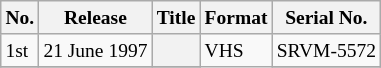<table class="wikitable sortable" style="font-size:small">
<tr>
<th>No.</th>
<th>Release</th>
<th>Title</th>
<th>Format</th>
<th>Serial No.</th>
</tr>
<tr>
<td>1st</td>
<td>21 June 1997</td>
<th></th>
<td rowspan="3">VHS</td>
<td>SRVM-5572</td>
</tr>
<tr>
</tr>
</table>
